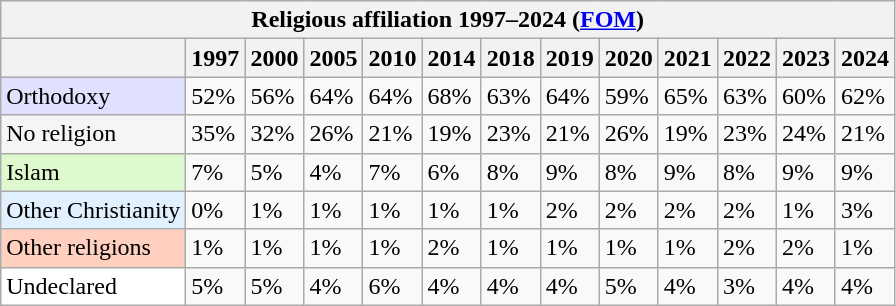<table class="wikitable">
<tr>
<th colspan="13">Religious affiliation 1997–2024 (<a href='#'>FOM</a>)</th>
</tr>
<tr>
<th></th>
<th>1997</th>
<th>2000</th>
<th>2005</th>
<th>2010</th>
<th>2014</th>
<th>2018</th>
<th>2019</th>
<th>2020</th>
<th>2021</th>
<th>2022</th>
<th>2023</th>
<th>2024</th>
</tr>
<tr>
<td style="background:#E0E0FF;">Orthodoxy</td>
<td>52%</td>
<td>56%</td>
<td>64%</td>
<td>64%</td>
<td>68%</td>
<td>63%</td>
<td>64%</td>
<td>59%</td>
<td>65%</td>
<td>63%</td>
<td>60%</td>
<td>62%</td>
</tr>
<tr>
<td style="background:#F5F5F5;">No religion</td>
<td>35%</td>
<td>32%</td>
<td>26%</td>
<td>21%</td>
<td>19%</td>
<td>23%</td>
<td>21%</td>
<td>26%</td>
<td>19%</td>
<td>23%</td>
<td>24%</td>
<td>21%</td>
</tr>
<tr>
<td style="background:#DEF9CD;">Islam</td>
<td>7%</td>
<td>5%</td>
<td>4%</td>
<td>7%</td>
<td>6%</td>
<td>8%</td>
<td>9%</td>
<td>8%</td>
<td>9%</td>
<td>8%</td>
<td>9%</td>
<td>9%</td>
</tr>
<tr>
<td style="background:#e0f0ff;">Other Christianity</td>
<td>0%</td>
<td>1%</td>
<td>1%</td>
<td>1%</td>
<td>1%</td>
<td>1%</td>
<td>2%</td>
<td>2%</td>
<td>2%</td>
<td>2%</td>
<td>1%</td>
<td>3%</td>
</tr>
<tr>
<td style="background:#FFD0C0;">Other religions</td>
<td>1%</td>
<td>1%</td>
<td>1%</td>
<td>1%</td>
<td>2%</td>
<td>1%</td>
<td>1%</td>
<td>1%</td>
<td>1%</td>
<td>2%</td>
<td>2%</td>
<td>1%</td>
</tr>
<tr>
<td style="background:White;">Undeclared</td>
<td>5%</td>
<td>5%</td>
<td>4%</td>
<td>6%</td>
<td>4%</td>
<td>4%</td>
<td>4%</td>
<td>5%</td>
<td>4%</td>
<td>3%</td>
<td>4%</td>
<td>4%</td>
</tr>
</table>
